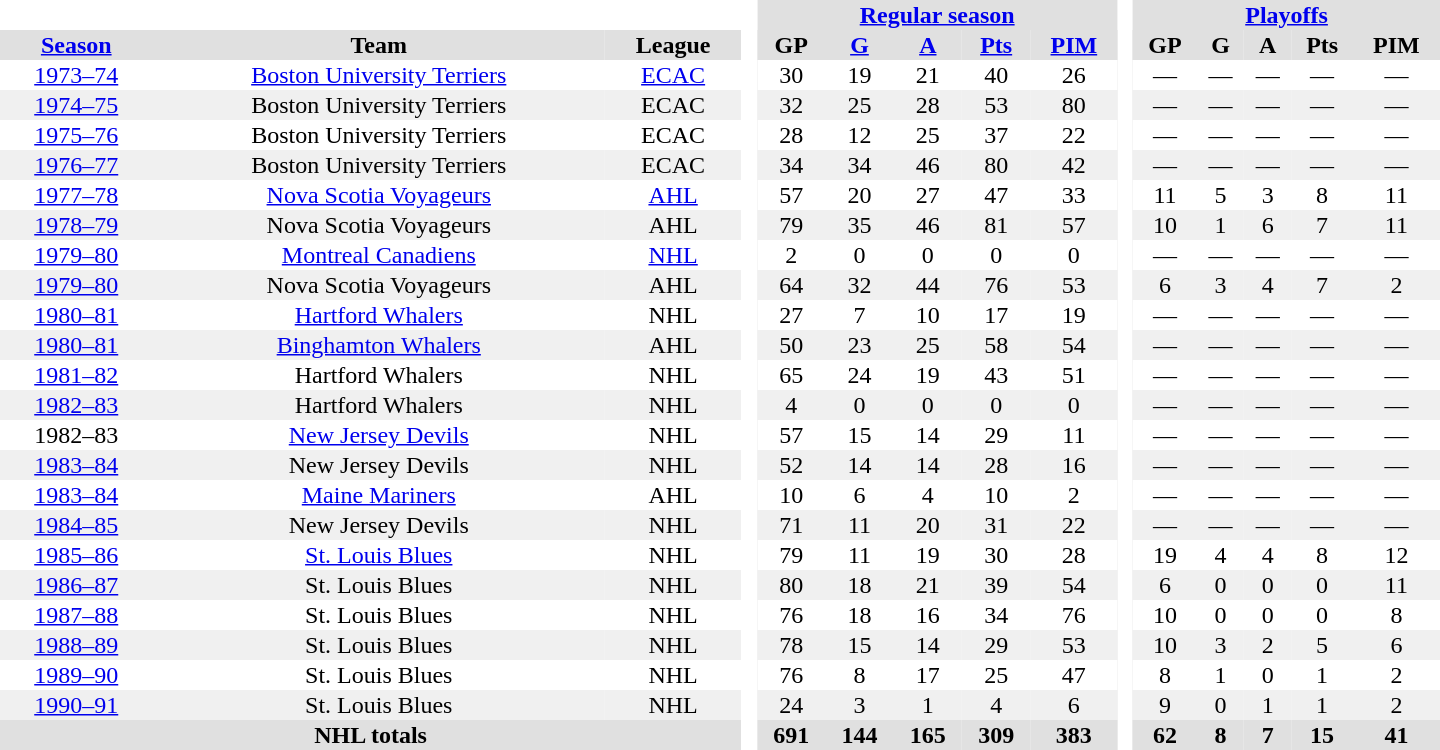<table border="0" cellpadding="1" cellspacing="0" style="text-align:center; width:60em">
<tr bgcolor="#e0e0e0">
<th colspan="3" bgcolor="#ffffff"> </th>
<th rowspan="99" bgcolor="#ffffff"> </th>
<th colspan="5"><a href='#'>Regular season</a></th>
<th rowspan="99" bgcolor="#ffffff"> </th>
<th colspan="5"><a href='#'>Playoffs</a></th>
</tr>
<tr bgcolor="#e0e0e0">
<th><a href='#'>Season</a></th>
<th>Team</th>
<th>League</th>
<th>GP</th>
<th><a href='#'>G</a></th>
<th><a href='#'>A</a></th>
<th><a href='#'>Pts</a></th>
<th><a href='#'>PIM</a></th>
<th>GP</th>
<th>G</th>
<th>A</th>
<th>Pts</th>
<th>PIM</th>
</tr>
<tr ALIGN="center">
<td><a href='#'>1973–74</a></td>
<td><a href='#'>Boston University Terriers</a></td>
<td><a href='#'>ECAC</a></td>
<td>30</td>
<td>19</td>
<td>21</td>
<td>40</td>
<td>26</td>
<td>—</td>
<td>—</td>
<td>—</td>
<td>—</td>
<td>—</td>
</tr>
<tr ALIGN="center" bgcolor="#f0f0f0">
<td><a href='#'>1974–75</a></td>
<td>Boston University Terriers</td>
<td>ECAC</td>
<td>32</td>
<td>25</td>
<td>28</td>
<td>53</td>
<td>80</td>
<td>—</td>
<td>—</td>
<td>—</td>
<td>—</td>
<td>—</td>
</tr>
<tr ALIGN="center">
<td><a href='#'>1975–76</a></td>
<td>Boston University Terriers</td>
<td>ECAC</td>
<td>28</td>
<td>12</td>
<td>25</td>
<td>37</td>
<td>22</td>
<td>—</td>
<td>—</td>
<td>—</td>
<td>—</td>
<td>—</td>
</tr>
<tr ALIGN="center" bgcolor="#f0f0f0">
<td><a href='#'>1976–77</a></td>
<td>Boston University Terriers</td>
<td>ECAC</td>
<td>34</td>
<td>34</td>
<td>46</td>
<td>80</td>
<td>42</td>
<td>—</td>
<td>—</td>
<td>—</td>
<td>—</td>
<td>—</td>
</tr>
<tr ALIGN="center">
<td><a href='#'>1977–78</a></td>
<td><a href='#'>Nova Scotia Voyageurs</a></td>
<td><a href='#'>AHL</a></td>
<td>57</td>
<td>20</td>
<td>27</td>
<td>47</td>
<td>33</td>
<td>11</td>
<td>5</td>
<td>3</td>
<td>8</td>
<td>11</td>
</tr>
<tr ALIGN="center" bgcolor="#f0f0f0">
<td><a href='#'>1978–79</a></td>
<td>Nova Scotia Voyageurs</td>
<td>AHL</td>
<td>79</td>
<td>35</td>
<td>46</td>
<td>81</td>
<td>57</td>
<td>10</td>
<td>1</td>
<td>6</td>
<td>7</td>
<td>11</td>
</tr>
<tr ALIGN="center">
<td><a href='#'>1979–80</a></td>
<td><a href='#'>Montreal Canadiens</a></td>
<td><a href='#'>NHL</a></td>
<td>2</td>
<td>0</td>
<td>0</td>
<td>0</td>
<td>0</td>
<td>—</td>
<td>—</td>
<td>—</td>
<td>—</td>
<td>—</td>
</tr>
<tr ALIGN="center" bgcolor="#f0f0f0">
<td><a href='#'>1979–80</a></td>
<td>Nova Scotia Voyageurs</td>
<td>AHL</td>
<td>64</td>
<td>32</td>
<td>44</td>
<td>76</td>
<td>53</td>
<td>6</td>
<td>3</td>
<td>4</td>
<td>7</td>
<td>2</td>
</tr>
<tr ALIGN="center">
<td><a href='#'>1980–81</a></td>
<td><a href='#'>Hartford Whalers</a></td>
<td>NHL</td>
<td>27</td>
<td>7</td>
<td>10</td>
<td>17</td>
<td>19</td>
<td>—</td>
<td>—</td>
<td>—</td>
<td>—</td>
<td>—</td>
</tr>
<tr ALIGN="center" bgcolor="#f0f0f0">
<td><a href='#'>1980–81</a></td>
<td><a href='#'>Binghamton Whalers</a></td>
<td>AHL</td>
<td>50</td>
<td>23</td>
<td>25</td>
<td>58</td>
<td>54</td>
<td>—</td>
<td>—</td>
<td>—</td>
<td>—</td>
<td>—</td>
</tr>
<tr ALIGN="center">
<td><a href='#'>1981–82</a></td>
<td>Hartford Whalers</td>
<td>NHL</td>
<td>65</td>
<td>24</td>
<td>19</td>
<td>43</td>
<td>51</td>
<td>—</td>
<td>—</td>
<td>—</td>
<td>—</td>
<td>—</td>
</tr>
<tr ALIGN="center" bgcolor="#f0f0f0">
<td><a href='#'>1982–83</a></td>
<td>Hartford Whalers</td>
<td>NHL</td>
<td>4</td>
<td>0</td>
<td>0</td>
<td>0</td>
<td>0</td>
<td>—</td>
<td>—</td>
<td>—</td>
<td>—</td>
<td>—</td>
</tr>
<tr ALIGN="center">
<td>1982–83</td>
<td><a href='#'>New Jersey Devils</a></td>
<td>NHL</td>
<td>57</td>
<td>15</td>
<td>14</td>
<td>29</td>
<td>11</td>
<td>—</td>
<td>—</td>
<td>—</td>
<td>—</td>
<td>—</td>
</tr>
<tr ALIGN="center" bgcolor="#f0f0f0">
<td><a href='#'>1983–84</a></td>
<td>New Jersey Devils</td>
<td>NHL</td>
<td>52</td>
<td>14</td>
<td>14</td>
<td>28</td>
<td>16</td>
<td>—</td>
<td>—</td>
<td>—</td>
<td>—</td>
<td>—</td>
</tr>
<tr ALIGN="center">
<td><a href='#'>1983–84</a></td>
<td><a href='#'>Maine Mariners</a></td>
<td>AHL</td>
<td>10</td>
<td>6</td>
<td>4</td>
<td>10</td>
<td>2</td>
<td>—</td>
<td>—</td>
<td>—</td>
<td>—</td>
<td>—</td>
</tr>
<tr ALIGN="center" bgcolor="#f0f0f0">
<td><a href='#'>1984–85</a></td>
<td>New Jersey Devils</td>
<td>NHL</td>
<td>71</td>
<td>11</td>
<td>20</td>
<td>31</td>
<td>22</td>
<td>—</td>
<td>—</td>
<td>—</td>
<td>—</td>
<td>—</td>
</tr>
<tr ALIGN="center">
<td><a href='#'>1985–86</a></td>
<td><a href='#'>St. Louis Blues</a></td>
<td>NHL</td>
<td>79</td>
<td>11</td>
<td>19</td>
<td>30</td>
<td>28</td>
<td>19</td>
<td>4</td>
<td>4</td>
<td>8</td>
<td>12</td>
</tr>
<tr ALIGN="center" bgcolor="#f0f0f0">
<td><a href='#'>1986–87</a></td>
<td>St. Louis Blues</td>
<td>NHL</td>
<td>80</td>
<td>18</td>
<td>21</td>
<td>39</td>
<td>54</td>
<td>6</td>
<td>0</td>
<td>0</td>
<td>0</td>
<td>11</td>
</tr>
<tr ALIGN="center">
<td><a href='#'>1987–88</a></td>
<td>St. Louis Blues</td>
<td>NHL</td>
<td>76</td>
<td>18</td>
<td>16</td>
<td>34</td>
<td>76</td>
<td>10</td>
<td>0</td>
<td>0</td>
<td>0</td>
<td>8</td>
</tr>
<tr ALIGN="center" bgcolor="#f0f0f0">
<td><a href='#'>1988–89</a></td>
<td>St. Louis Blues</td>
<td>NHL</td>
<td>78</td>
<td>15</td>
<td>14</td>
<td>29</td>
<td>53</td>
<td>10</td>
<td>3</td>
<td>2</td>
<td>5</td>
<td>6</td>
</tr>
<tr ALIGN="center">
<td><a href='#'>1989–90</a></td>
<td>St. Louis Blues</td>
<td>NHL</td>
<td>76</td>
<td>8</td>
<td>17</td>
<td>25</td>
<td>47</td>
<td>8</td>
<td>1</td>
<td>0</td>
<td>1</td>
<td>2</td>
</tr>
<tr ALIGN="center" bgcolor="#f0f0f0">
<td><a href='#'>1990–91</a></td>
<td>St. Louis Blues</td>
<td>NHL</td>
<td>24</td>
<td>3</td>
<td>1</td>
<td>4</td>
<td>6</td>
<td>9</td>
<td>0</td>
<td>1</td>
<td>1</td>
<td>2</td>
</tr>
<tr bgcolor="#e0e0e0">
<th colspan="3">NHL totals</th>
<th>691</th>
<th>144</th>
<th>165</th>
<th>309</th>
<th>383</th>
<th>62</th>
<th>8</th>
<th>7</th>
<th>15</th>
<th>41</th>
</tr>
</table>
